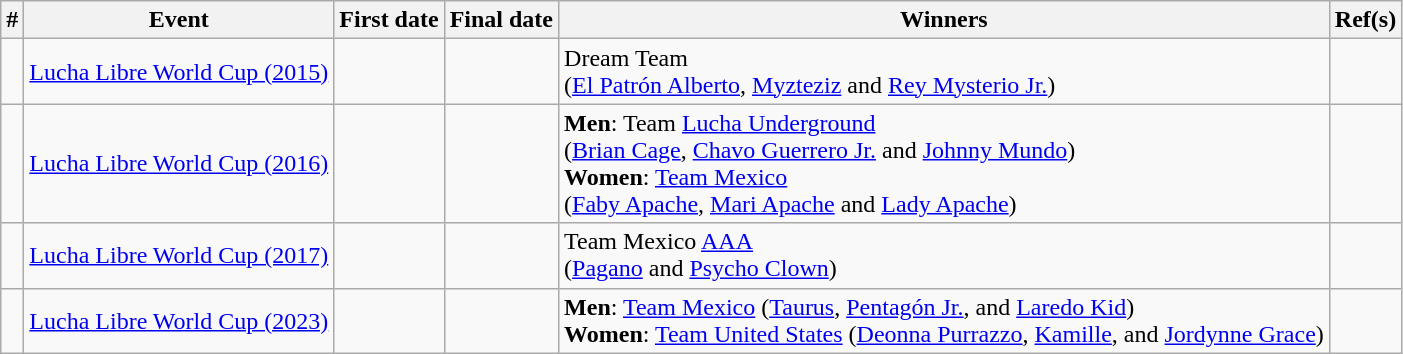<table class="wikitable sortable" align="center">
<tr>
<th>#</th>
<th>Event</th>
<th>First date</th>
<th>Final date</th>
<th>Winners</th>
<th>Ref(s)</th>
</tr>
<tr>
<td></td>
<td><a href='#'>Lucha Libre World Cup (2015)</a></td>
<td></td>
<td></td>
<td>Dream Team<br>(<a href='#'>El Patrón Alberto</a>, <a href='#'>Myzteziz</a> and <a href='#'>Rey Mysterio Jr.</a>)</td>
<td></td>
</tr>
<tr>
<td></td>
<td><a href='#'>Lucha Libre World Cup (2016)</a></td>
<td></td>
<td></td>
<td><strong>Men</strong>: Team <a href='#'>Lucha Underground</a><br>(<a href='#'>Brian Cage</a>, <a href='#'>Chavo Guerrero Jr.</a> and <a href='#'>Johnny Mundo</a>)<br><strong>Women</strong>: <a href='#'>Team Mexico</a><br>(<a href='#'>Faby Apache</a>, <a href='#'>Mari Apache</a> and <a href='#'>Lady Apache</a>)</td>
<td></td>
</tr>
<tr>
<td></td>
<td><a href='#'>Lucha Libre World Cup (2017)</a></td>
<td></td>
<td></td>
<td>Team Mexico <a href='#'>AAA</a><br>(<a href='#'>Pagano</a> and <a href='#'>Psycho Clown</a>)</td>
<td></td>
</tr>
<tr>
<td></td>
<td><a href='#'>Lucha Libre World Cup (2023)</a></td>
<td></td>
<td></td>
<td><strong>Men</strong>: <a href='#'>Team Mexico</a> (<a href='#'>Taurus</a>, <a href='#'>Pentagón Jr.</a>, and <a href='#'>Laredo Kid</a>)<br><strong>Women</strong>: <a href='#'>Team United States</a> (<a href='#'>Deonna Purrazzo</a>, <a href='#'>Kamille</a>, and <a href='#'>Jordynne Grace</a>)</td>
<td></td>
</tr>
</table>
